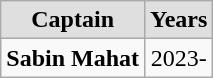<table class=wikitable>
<tr align=center bgcolor=#dfdfdf>
<td><strong>Captain</strong></td>
<td><strong>Years</strong></td>
</tr>
<tr align=center>
<td align=left><strong>Sabin Mahat</strong></td>
<td>2023-</td>
</tr>
</table>
